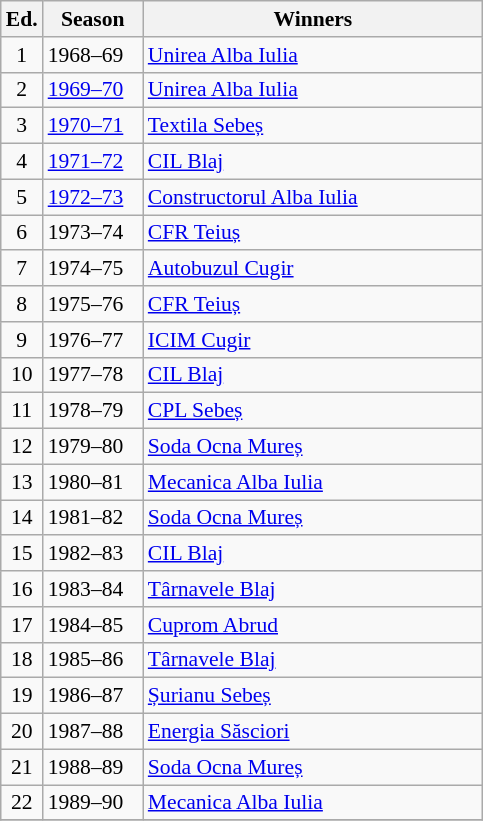<table class="wikitable" style="font-size:90%">
<tr>
<th><abbr>Ed.</abbr></th>
<th width="60">Season</th>
<th width="220">Winners</th>
</tr>
<tr>
<td align=center>1</td>
<td>1968–69</td>
<td><a href='#'>Unirea Alba Iulia</a></td>
</tr>
<tr>
<td align=center>2</td>
<td><a href='#'>1969–70</a></td>
<td><a href='#'>Unirea Alba Iulia</a></td>
</tr>
<tr>
<td align=center>3</td>
<td><a href='#'>1970–71</a></td>
<td><a href='#'>Textila Sebeș</a></td>
</tr>
<tr>
<td align=center>4</td>
<td><a href='#'>1971–72</a></td>
<td><a href='#'>CIL Blaj</a></td>
</tr>
<tr>
<td align=center>5</td>
<td><a href='#'>1972–73</a></td>
<td><a href='#'>Constructorul Alba Iulia</a></td>
</tr>
<tr>
<td align=center>6</td>
<td>1973–74</td>
<td><a href='#'>CFR Teiuș</a></td>
</tr>
<tr>
<td align=center>7</td>
<td>1974–75</td>
<td><a href='#'>Autobuzul Cugir</a></td>
</tr>
<tr>
<td align=center>8</td>
<td>1975–76</td>
<td><a href='#'>CFR Teiuș</a></td>
</tr>
<tr>
<td align=center>9</td>
<td>1976–77</td>
<td><a href='#'>ICIM Cugir</a></td>
</tr>
<tr>
<td align=center>10</td>
<td>1977–78</td>
<td><a href='#'>CIL Blaj</a></td>
</tr>
<tr>
<td align=center>11</td>
<td>1978–79</td>
<td><a href='#'>CPL Sebeș</a></td>
</tr>
<tr>
<td align=center>12</td>
<td>1979–80</td>
<td><a href='#'>Soda Ocna Mureș</a></td>
</tr>
<tr>
<td align=center>13</td>
<td>1980–81</td>
<td><a href='#'>Mecanica Alba Iulia</a></td>
</tr>
<tr>
<td align=center>14</td>
<td>1981–82</td>
<td><a href='#'>Soda Ocna Mureș</a></td>
</tr>
<tr>
<td align=center>15</td>
<td>1982–83</td>
<td><a href='#'>CIL Blaj</a></td>
</tr>
<tr>
<td align=center>16</td>
<td>1983–84</td>
<td><a href='#'>Târnavele Blaj</a></td>
</tr>
<tr>
<td align=center>17</td>
<td>1984–85</td>
<td><a href='#'>Cuprom Abrud</a></td>
</tr>
<tr>
<td align=center>18</td>
<td>1985–86</td>
<td><a href='#'>Târnavele Blaj</a></td>
</tr>
<tr>
<td align=center>19</td>
<td>1986–87</td>
<td><a href='#'>Șurianu Sebeș</a></td>
</tr>
<tr>
<td align=center>20</td>
<td>1987–88</td>
<td><a href='#'>Energia Săsciori</a></td>
</tr>
<tr>
<td align=center>21</td>
<td>1988–89</td>
<td><a href='#'>Soda Ocna Mureș</a></td>
</tr>
<tr>
<td align=center>22</td>
<td>1989–90</td>
<td><a href='#'>Mecanica Alba Iulia</a></td>
</tr>
<tr>
</tr>
</table>
